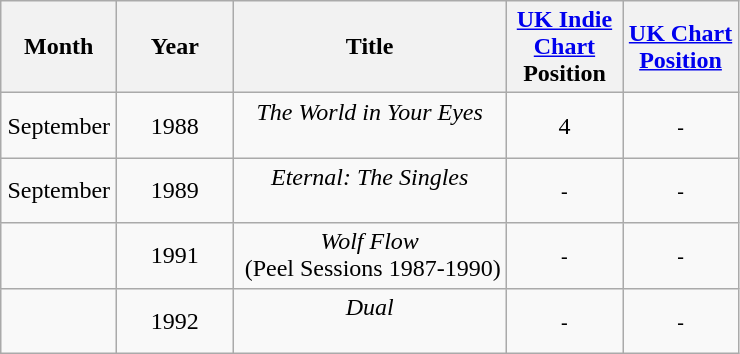<table class="wikitable" style="text-align:center;">
<tr>
<th width="70"><strong>Month</strong></th>
<th width="70"><strong>Year</strong></th>
<th style="width:175px;"><strong>Title</strong></th>
<th width="70"><strong><a href='#'>UK Indie Chart</a> Position</strong></th>
<th width="70"><strong><a href='#'>UK Chart Position</a></strong></th>
</tr>
<tr>
<td>September</td>
<td>1988</td>
<td><em>The World in Your Eyes</em><br> </td>
<td style="text-align:center;">4</td>
<td style="text-align:center;"><small><em>-</em></small></td>
</tr>
<tr>
<td>September</td>
<td>1989</td>
<td><em>Eternal: The Singles</em><br> </td>
<td style="text-align:center;"><small><em>-</em></small></td>
<td style="text-align:center;"><small><em>-</em></small></td>
</tr>
<tr>
<td></td>
<td>1991</td>
<td><em>Wolf Flow</em><br> (Peel Sessions 1987-1990)</td>
<td style="text-align:center;"><small><em>-</em></small></td>
<td style="text-align:center;"><small><em>-</em></small></td>
</tr>
<tr>
<td></td>
<td>1992</td>
<td><em>Dual</em><br> </td>
<td style="text-align:center;"><small><em>-</em></small></td>
<td style="text-align:center;"><small><em>-</em></small></td>
</tr>
</table>
